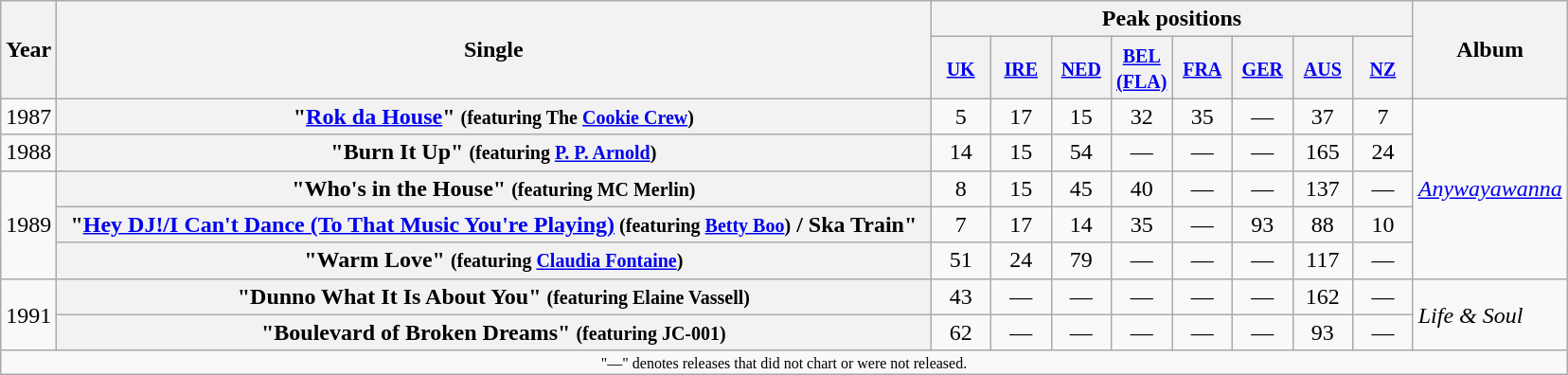<table class="wikitable plainrowheaders" style="text-align:center;">
<tr>
<th rowspan="2">Year</th>
<th rowspan="2" style="width:38em;">Single</th>
<th colspan="8">Peak positions</th>
<th rowspan="2">Album</th>
</tr>
<tr>
<th width="35"><small><a href='#'>UK</a></small><br></th>
<th width="35"><small><a href='#'>IRE</a></small></th>
<th width="35"><small><a href='#'>NED</a></small></th>
<th width="35"><small><a href='#'>BEL<br>(FLA)</a></small></th>
<th width="35"><small><a href='#'>FRA</a></small></th>
<th width="35"><small><a href='#'>GER</a></small><br></th>
<th width="35"><small><a href='#'>AUS</a></small><br></th>
<th width="35"><small><a href='#'>NZ</a></small></th>
</tr>
<tr>
<td>1987</td>
<th scope="row">"<a href='#'>Rok da House</a>" <small>(featuring The <a href='#'>Cookie Crew</a>)</small></th>
<td>5</td>
<td>17</td>
<td>15</td>
<td>32</td>
<td>35</td>
<td>—</td>
<td>37</td>
<td>7</td>
<td align="left" rowspan="5"><em><a href='#'>Anywayawanna</a></em></td>
</tr>
<tr>
<td>1988</td>
<th scope="row">"Burn It Up" <small>(featuring <a href='#'>P. P. Arnold</a>)</small></th>
<td>14</td>
<td>15</td>
<td>54</td>
<td>—</td>
<td>—</td>
<td>—</td>
<td>165</td>
<td>24</td>
</tr>
<tr>
<td rowspan="3">1989</td>
<th scope="row">"Who's in the House" <small>(featuring MC Merlin)</small></th>
<td>8</td>
<td>15</td>
<td>45</td>
<td>40</td>
<td>—</td>
<td>—</td>
<td>137</td>
<td>—</td>
</tr>
<tr>
<th scope="row">"<a href='#'>Hey DJ!/I Can't Dance (To That Music You're Playing)</a><small> (featuring <a href='#'>Betty Boo</a>)</small> / Ska Train"</th>
<td>7</td>
<td>17</td>
<td>14</td>
<td>35</td>
<td>—</td>
<td>93</td>
<td>88</td>
<td>10</td>
</tr>
<tr>
<th scope="row">"Warm Love" <small>(featuring <a href='#'>Claudia Fontaine</a>)</small></th>
<td>51</td>
<td>24</td>
<td>79</td>
<td>—</td>
<td>—</td>
<td>—</td>
<td>117</td>
<td>—</td>
</tr>
<tr>
<td rowspan="2">1991</td>
<th scope="row">"Dunno What It Is About You" <small>(featuring Elaine Vassell)</small></th>
<td>43</td>
<td>—</td>
<td>—</td>
<td>—</td>
<td>—</td>
<td>—</td>
<td>162</td>
<td>—</td>
<td align="left" rowspan="2"><em>Life & Soul</em></td>
</tr>
<tr>
<th scope="row">"Boulevard of Broken Dreams" <small>(featuring JC-001)</small></th>
<td>62</td>
<td>—</td>
<td>—</td>
<td>—</td>
<td>—</td>
<td>—</td>
<td>93</td>
<td>—</td>
</tr>
<tr>
<td align="center" colspan="11" style="font-size:8pt">"—" denotes releases that did not chart or were not released.</td>
</tr>
</table>
